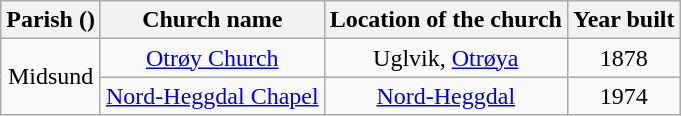<table class="wikitable" style="text-align:center">
<tr>
<th>Parish ()</th>
<th>Church name</th>
<th>Location of the church</th>
<th>Year built</th>
</tr>
<tr>
<td rowspan="2">Midsund</td>
<td><a href='#'>Otrøy Church</a></td>
<td>Uglvik, <a href='#'>Otrøya</a></td>
<td>1878</td>
</tr>
<tr>
<td><a href='#'>Nord-Heggdal Chapel</a></td>
<td><a href='#'>Nord-Heggdal</a></td>
<td>1974</td>
</tr>
</table>
